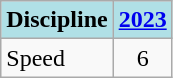<table class="wikitable" style="text-align: center;">
<tr>
<th style="background: #b0e0e6;">Discipline</th>
<th style="background: #b0e0e6;"><a href='#'>2023</a></th>
</tr>
<tr>
<td align="left">Speed</td>
<td>6</td>
</tr>
</table>
